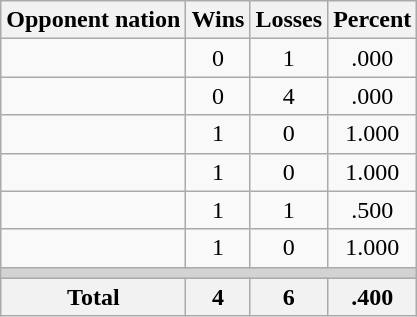<table class=wikitable>
<tr>
<th>Opponent nation</th>
<th>Wins</th>
<th>Losses</th>
<th>Percent</th>
</tr>
<tr align=center>
<td align=left></td>
<td>0</td>
<td>1</td>
<td>.000</td>
</tr>
<tr align=center>
<td align=left></td>
<td>0</td>
<td>4</td>
<td>.000</td>
</tr>
<tr align=center>
<td align=left></td>
<td>1</td>
<td>0</td>
<td>1.000</td>
</tr>
<tr align=center>
<td align=left></td>
<td>1</td>
<td>0</td>
<td>1.000</td>
</tr>
<tr align=center>
<td align=left></td>
<td>1</td>
<td>1</td>
<td>.500</td>
</tr>
<tr align=center>
<td align=left></td>
<td>1</td>
<td>0</td>
<td>1.000</td>
</tr>
<tr>
<td colspan=4 bgcolor=lightgray></td>
</tr>
<tr>
<th>Total</th>
<th>4</th>
<th>6</th>
<th>.400</th>
</tr>
</table>
